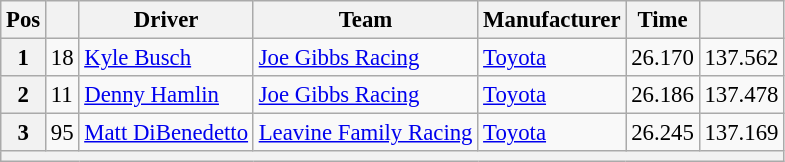<table class="wikitable" style="font-size:95%">
<tr>
<th>Pos</th>
<th></th>
<th>Driver</th>
<th>Team</th>
<th>Manufacturer</th>
<th>Time</th>
<th></th>
</tr>
<tr>
<th>1</th>
<td>18</td>
<td><a href='#'>Kyle Busch</a></td>
<td><a href='#'>Joe Gibbs Racing</a></td>
<td><a href='#'>Toyota</a></td>
<td>26.170</td>
<td>137.562</td>
</tr>
<tr>
<th>2</th>
<td>11</td>
<td><a href='#'>Denny Hamlin</a></td>
<td><a href='#'>Joe Gibbs Racing</a></td>
<td><a href='#'>Toyota</a></td>
<td>26.186</td>
<td>137.478</td>
</tr>
<tr>
<th>3</th>
<td>95</td>
<td><a href='#'>Matt DiBenedetto</a></td>
<td><a href='#'>Leavine Family Racing</a></td>
<td><a href='#'>Toyota</a></td>
<td>26.245</td>
<td>137.169</td>
</tr>
<tr>
<th colspan="7"></th>
</tr>
</table>
